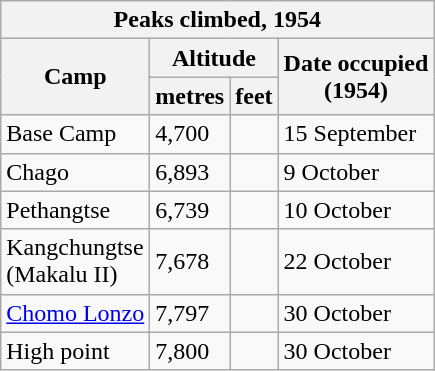<table class="wikitable floatright">
<tr>
<th colspan="5">Peaks climbed, 1954</th>
</tr>
<tr>
<th rowspan="2">Camp</th>
<th colspan="2">Altitude</th>
<th rowspan="2">Date occupied<br>(1954)</th>
</tr>
<tr>
<th>metres</th>
<th>feet</th>
</tr>
<tr>
<td>Base Camp</td>
<td>4,700</td>
<td></td>
<td>15 September</td>
</tr>
<tr>
<td>Chago</td>
<td>6,893</td>
<td></td>
<td>9 October</td>
</tr>
<tr>
<td>Pethangtse</td>
<td>6,739</td>
<td></td>
<td>10 October</td>
</tr>
<tr>
<td>Kangchungtse<br>(Makalu II)</td>
<td>7,678</td>
<td></td>
<td>22 October</td>
</tr>
<tr>
<td><a href='#'>Chomo Lonzo</a></td>
<td>7,797</td>
<td></td>
<td>30 October</td>
</tr>
<tr>
<td>High point</td>
<td>7,800</td>
<td></td>
<td>30 October</td>
</tr>
</table>
